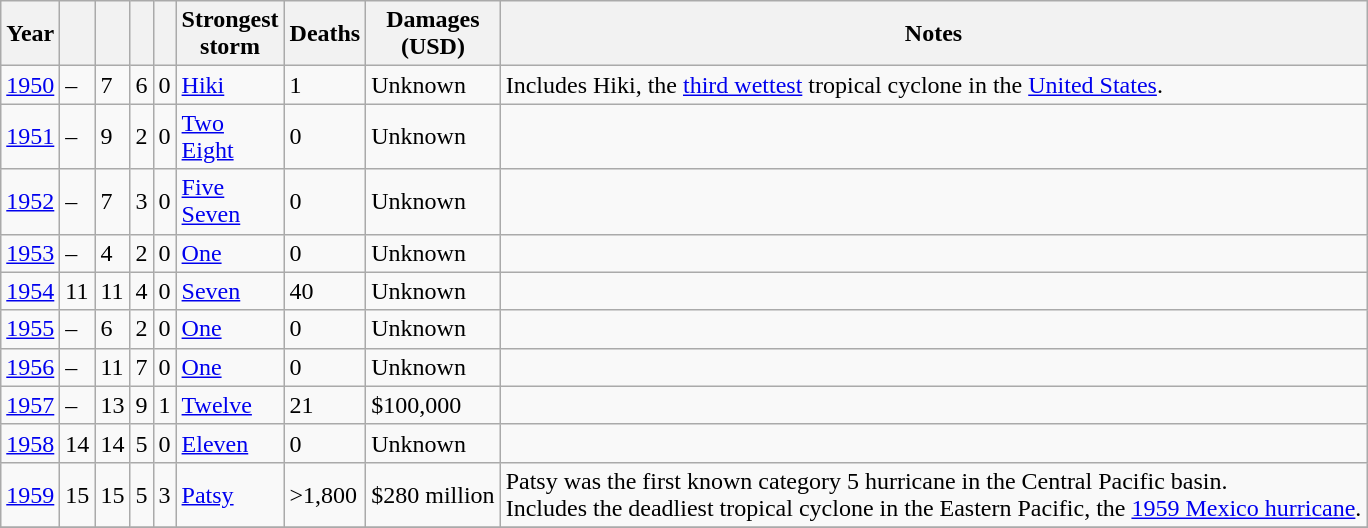<table class="wikitable sortable">
<tr>
<th>Year</th>
<th></th>
<th></th>
<th></th>
<th></th>
<th>Strongest<br>storm</th>
<th>Deaths</th>
<th>Damages<br>(USD)</th>
<th>Notes</th>
</tr>
<tr>
<td><a href='#'>1950</a></td>
<td>–</td>
<td>7</td>
<td>6</td>
<td>0</td>
<td> <a href='#'>Hiki</a></td>
<td>1</td>
<td>Unknown</td>
<td>Includes Hiki, the <a href='#'>third wettest</a> tropical cyclone in the <a href='#'>United States</a>.</td>
</tr>
<tr>
<td><a href='#'>1951</a></td>
<td>–</td>
<td>9</td>
<td>2</td>
<td>0</td>
<td> <a href='#'>Two</a> <br>  <a href='#'>Eight</a></td>
<td>0</td>
<td>Unknown</td>
<td></td>
</tr>
<tr>
<td><a href='#'>1952</a></td>
<td>–</td>
<td>7</td>
<td>3</td>
<td>0</td>
<td> <a href='#'>Five</a> <br>  <a href='#'>Seven</a></td>
<td>0</td>
<td>Unknown</td>
<td></td>
</tr>
<tr>
<td><a href='#'>1953</a></td>
<td>–</td>
<td>4</td>
<td>2</td>
<td>0</td>
<td> <a href='#'>One</a></td>
<td>0</td>
<td>Unknown</td>
<td></td>
</tr>
<tr>
<td><a href='#'>1954</a></td>
<td>11</td>
<td>11</td>
<td>4</td>
<td>0</td>
<td> <a href='#'>Seven</a></td>
<td>40</td>
<td>Unknown</td>
<td></td>
</tr>
<tr>
<td><a href='#'>1955</a></td>
<td>–</td>
<td>6</td>
<td>2</td>
<td>0</td>
<td> <a href='#'>One</a></td>
<td>0</td>
<td>Unknown</td>
<td></td>
</tr>
<tr>
<td><a href='#'>1956</a></td>
<td>–</td>
<td>11</td>
<td>7</td>
<td>0</td>
<td> <a href='#'>One</a></td>
<td>0</td>
<td>Unknown</td>
<td></td>
</tr>
<tr>
<td><a href='#'>1957</a></td>
<td>–</td>
<td>13</td>
<td>9</td>
<td>1</td>
<td> <a href='#'>Twelve</a></td>
<td>21</td>
<td>$100,000</td>
<td></td>
</tr>
<tr>
<td><a href='#'>1958</a></td>
<td>14</td>
<td>14</td>
<td>5</td>
<td>0</td>
<td> <a href='#'>Eleven</a></td>
<td>0</td>
<td>Unknown</td>
<td></td>
</tr>
<tr>
<td><a href='#'>1959</a></td>
<td>15</td>
<td>15</td>
<td>5</td>
<td>3</td>
<td> <a href='#'>Patsy</a></td>
<td>>1,800</td>
<td>$280 million</td>
<td>Patsy was the first known category 5 hurricane in the Central Pacific basin. <br> Includes the deadliest tropical cyclone in the Eastern Pacific, the <a href='#'>1959 Mexico hurricane</a>.</td>
</tr>
<tr>
</tr>
</table>
